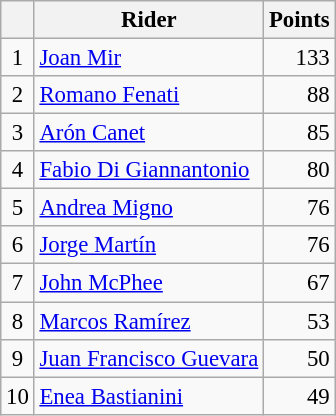<table class="wikitable" style="font-size: 95%;">
<tr>
<th></th>
<th>Rider</th>
<th>Points</th>
</tr>
<tr>
<td align=center>1</td>
<td> <a href='#'>Joan Mir</a></td>
<td align=right>133</td>
</tr>
<tr>
<td align=center>2</td>
<td> <a href='#'>Romano Fenati</a></td>
<td align=right>88</td>
</tr>
<tr>
<td align=center>3</td>
<td> <a href='#'>Arón Canet</a></td>
<td align=right>85</td>
</tr>
<tr>
<td align=center>4</td>
<td> <a href='#'>Fabio Di Giannantonio</a></td>
<td align=right>80</td>
</tr>
<tr>
<td align=center>5</td>
<td> <a href='#'>Andrea Migno</a></td>
<td align=right>76</td>
</tr>
<tr>
<td align=center>6</td>
<td> <a href='#'>Jorge Martín</a></td>
<td align=right>76</td>
</tr>
<tr>
<td align=center>7</td>
<td> <a href='#'>John McPhee</a></td>
<td align=right>67</td>
</tr>
<tr>
<td align=center>8</td>
<td> <a href='#'>Marcos Ramírez</a></td>
<td align=right>53</td>
</tr>
<tr>
<td align=center>9</td>
<td> <a href='#'>Juan Francisco Guevara</a></td>
<td align=right>50</td>
</tr>
<tr>
<td align=center>10</td>
<td> <a href='#'>Enea Bastianini</a></td>
<td align=right>49</td>
</tr>
</table>
